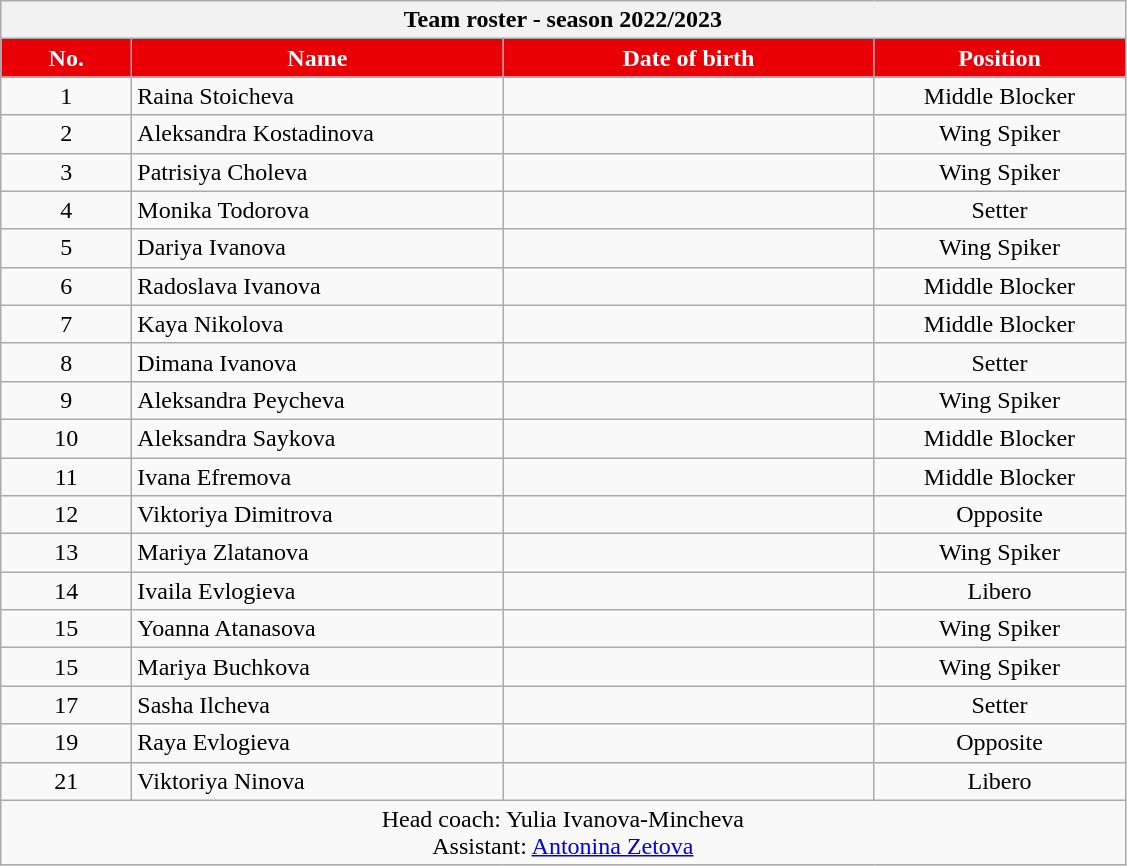<table class="wikitable collapsible collapsed sortable" style="font-size:100%; text-align:center;">
<tr>
<th colspan=6>Team roster - season 2022/2023</th>
</tr>
<tr>
<th style="width:5em; color:#FFFFFF; background-color:#E90006">No.</th>
<th style="width:15em; color:#FFFFFF; background-color:#E90006">Name</th>
<th style="width:15em; color:#FFFFFF; background-color:#E90006">Date of birth</th>
<th style="width:10em; color:#FFFFFF; background-color:#E90006">Position</th>
</tr>
<tr>
<td>1</td>
<td align=left> Raina Stoicheva</td>
<td align=right></td>
<td>Middle Blocker</td>
</tr>
<tr>
<td>2</td>
<td align=left> Aleksandra Kostadinova</td>
<td align=right></td>
<td>Wing Spiker</td>
</tr>
<tr>
<td>3</td>
<td align=left> Patrisiya Choleva</td>
<td align=right></td>
<td>Wing Spiker</td>
</tr>
<tr>
<td>4</td>
<td align=left> Monika Todorova</td>
<td align=right></td>
<td>Setter</td>
</tr>
<tr>
<td>5</td>
<td align=left> Dariya Ivanova</td>
<td align=right></td>
<td>Wing Spiker</td>
</tr>
<tr>
<td>6</td>
<td align=left> Radoslava Ivanova</td>
<td align=right></td>
<td>Middle Blocker</td>
</tr>
<tr>
<td>7</td>
<td align=left> Kaya Nikolova</td>
<td align=right></td>
<td>Middle Blocker</td>
</tr>
<tr>
<td>8</td>
<td align=left> Dimana Ivanova</td>
<td align=right></td>
<td>Setter</td>
</tr>
<tr>
<td>9</td>
<td align=left> Aleksandra Peycheva</td>
<td align=right></td>
<td>Wing Spiker</td>
</tr>
<tr>
<td>10</td>
<td align=left> Aleksandra Saykova</td>
<td align=right></td>
<td>Middle Blocker</td>
</tr>
<tr>
<td>11</td>
<td align=left> Ivana Efremova</td>
<td align=right></td>
<td>Middle Blocker</td>
</tr>
<tr>
<td>12</td>
<td align="left"> Viktoriya Dimitrova</td>
<td align="right"></td>
<td>Opposite</td>
</tr>
<tr>
<td>13</td>
<td align="left"> Mariya Zlatanova</td>
<td align="right"></td>
<td>Wing Spiker</td>
</tr>
<tr>
<td>14</td>
<td align=left> Ivaila Evlogieva</td>
<td align=right></td>
<td>Libero</td>
</tr>
<tr>
<td>15</td>
<td align=left> Yoanna Atanasova</td>
<td align=right></td>
<td>Wing Spiker</td>
</tr>
<tr>
<td>15</td>
<td align=left> Mariya Buchkova</td>
<td align=right></td>
<td>Wing Spiker</td>
</tr>
<tr>
<td>17</td>
<td align=left> Sasha Ilcheva</td>
<td align=right></td>
<td>Setter</td>
</tr>
<tr>
<td>19</td>
<td align=left> Raya Evlogieva</td>
<td align=right></td>
<td>Opposite</td>
</tr>
<tr>
<td>21</td>
<td align="left"> Viktoriya Ninova</td>
<td align="right"></td>
<td>Libero</td>
</tr>
<tr>
<td colspan=4>Head coach:  Yulia Ivanova-Mincheva<br>Assistant:  <a href='#'>Antonina Zetova</a></td>
</tr>
</table>
